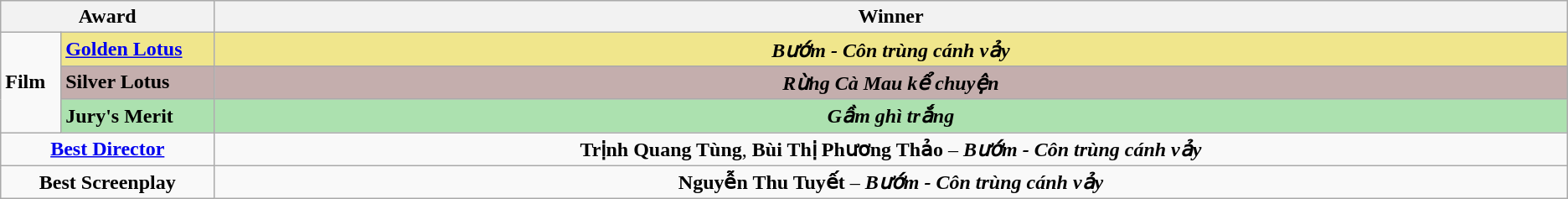<table class=wikitable>
<tr>
<th width="12%" colspan="2">Award</th>
<th width="76%">Winner</th>
</tr>
<tr>
<td rowspan="3"><strong>Film</strong></td>
<td style="background:#F0E68C"><strong><a href='#'>Golden Lotus</a></strong></td>
<td style="background:#F0E68C" align=center><strong><em>Bướm - Côn trùng cánh vảy</em></strong></td>
</tr>
<tr>
<td style="background:#C4AEAD"><strong>Silver Lotus</strong></td>
<td style="background:#C4AEAD" align=center><strong><em>Rừng Cà Mau kể chuyện</em></strong></td>
</tr>
<tr>
<td style="background:#ACE1AF"><strong>Jury's Merit</strong></td>
<td style="background:#ACE1AF" align=center><strong><em>Gầm ghì trắng</em></strong></td>
</tr>
<tr>
<td colspan="2" align=center><strong><a href='#'>Best Director</a></strong></td>
<td align=center><strong>Trịnh Quang Tùng</strong>, <strong>Bùi Thị Phương Thảo</strong> – <strong><em>Bướm - Côn trùng cánh vảy</em></strong></td>
</tr>
<tr>
<td colspan="2" align=center><strong>Best Screenplay</strong></td>
<td align=center><strong>Nguyễn Thu Tuyết</strong> – <strong><em>Bướm - Côn trùng cánh vảy</em></strong></td>
</tr>
</table>
